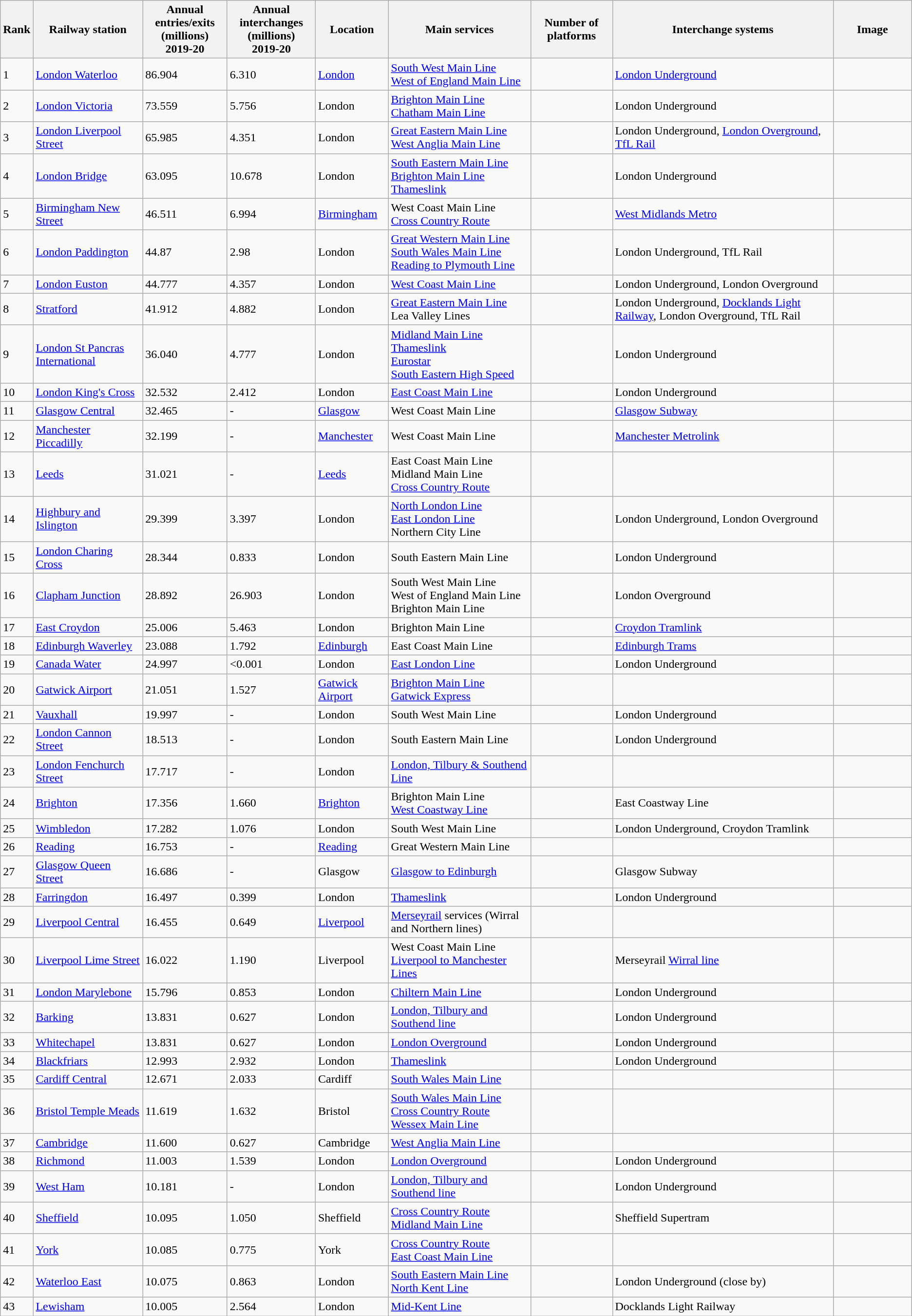<table class="wikitable sortable">
<tr>
<th>Rank</th>
<th>Railway station</th>
<th>Annual entries/exits<br>(millions)<br>2019-20</th>
<th>Annual interchanges <br> (millions) <br>2019-20</th>
<th>Location</th>
<th>Main services</th>
<th>Number of platforms</th>
<th>Interchange systems</th>
<th style="width:100px;">Image</th>
</tr>
<tr>
<td>1</td>
<td><a href='#'>London Waterloo</a></td>
<td>86.904</td>
<td>6.310</td>
<td><a href='#'>London</a></td>
<td><a href='#'>South West Main Line</a><br><a href='#'>West of England Main Line</a></td>
<td></td>
<td><a href='#'>London Underground</a></td>
<td></td>
</tr>
<tr>
<td>2</td>
<td><a href='#'>London Victoria</a></td>
<td>73.559</td>
<td>5.756</td>
<td>London</td>
<td><a href='#'>Brighton Main Line</a><br><a href='#'>Chatham Main Line</a></td>
<td></td>
<td>London Underground</td>
<td></td>
</tr>
<tr>
<td>3</td>
<td><a href='#'>London Liverpool Street</a></td>
<td>65.985</td>
<td>4.351</td>
<td>London</td>
<td><a href='#'>Great Eastern Main Line</a><br><a href='#'>West Anglia Main Line</a></td>
<td></td>
<td>London Underground, <a href='#'>London Overground</a>, <a href='#'>TfL Rail</a></td>
<td></td>
</tr>
<tr>
<td>4</td>
<td><a href='#'>London Bridge</a></td>
<td>63.095</td>
<td>10.678</td>
<td>London</td>
<td><a href='#'>South Eastern Main Line</a><br><a href='#'>Brighton Main Line</a><br><a href='#'>Thameslink</a></td>
<td></td>
<td>London Underground</td>
<td></td>
</tr>
<tr>
<td>5</td>
<td><a href='#'>Birmingham New Street</a></td>
<td>46.511</td>
<td>6.994</td>
<td><a href='#'>Birmingham</a></td>
<td>West Coast Main Line<br><a href='#'>Cross Country Route</a></td>
<td></td>
<td><a href='#'>West Midlands Metro</a></td>
<td></td>
</tr>
<tr>
<td>6</td>
<td><a href='#'>London Paddington</a></td>
<td>44.87</td>
<td>2.98</td>
<td>London</td>
<td><a href='#'>Great Western Main Line</a><br><a href='#'>South Wales Main Line</a><br><a href='#'>Reading to Plymouth Line</a></td>
<td></td>
<td>London Underground, TfL Rail</td>
<td></td>
</tr>
<tr>
<td>7</td>
<td><a href='#'>London Euston</a></td>
<td>44.777</td>
<td>4.357</td>
<td>London</td>
<td><a href='#'>West Coast Main Line</a></td>
<td></td>
<td>London Underground, London Overground</td>
<td></td>
</tr>
<tr>
<td>8</td>
<td><a href='#'>Stratford</a></td>
<td>41.912</td>
<td>4.882</td>
<td>London</td>
<td><a href='#'>Great Eastern Main Line</a><br>Lea Valley Lines</td>
<td></td>
<td>London Underground, <a href='#'>Docklands Light Railway</a>, London Overground, TfL Rail</td>
<td></td>
</tr>
<tr>
<td>9</td>
<td><a href='#'>London St Pancras International</a></td>
<td>36.040</td>
<td>4.777</td>
<td>London</td>
<td><a href='#'>Midland Main Line</a><br><a href='#'>Thameslink</a> <br> <a href='#'>Eurostar</a><br><a href='#'>South Eastern High Speed</a></td>
<td></td>
<td>London Underground</td>
<td></td>
</tr>
<tr>
<td>10</td>
<td><a href='#'>London King's Cross</a></td>
<td>32.532</td>
<td>2.412</td>
<td>London</td>
<td><a href='#'>East Coast Main Line</a></td>
<td></td>
<td>London Underground</td>
<td></td>
</tr>
<tr>
<td>11</td>
<td><a href='#'>Glasgow Central</a></td>
<td>32.465</td>
<td>-</td>
<td><a href='#'>Glasgow</a></td>
<td>West Coast Main Line</td>
<td></td>
<td><a href='#'>Glasgow Subway</a></td>
<td></td>
</tr>
<tr>
<td>12</td>
<td><a href='#'>Manchester Piccadilly</a></td>
<td>32.199</td>
<td>-</td>
<td><a href='#'>Manchester</a></td>
<td>West Coast Main Line</td>
<td></td>
<td><a href='#'>Manchester Metrolink</a></td>
<td></td>
</tr>
<tr>
<td>13</td>
<td><a href='#'>Leeds</a></td>
<td>31.021</td>
<td>-</td>
<td><a href='#'>Leeds</a></td>
<td>East Coast Main Line<br>Midland Main Line<br><a href='#'>Cross Country Route</a></td>
<td></td>
<td></td>
<td></td>
</tr>
<tr>
<td>14</td>
<td><a href='#'>Highbury and Islington</a></td>
<td>29.399</td>
<td>3.397</td>
<td>London</td>
<td><a href='#'>North London Line</a><br><a href='#'>East London Line</a><br>Northern City Line<br></td>
<td></td>
<td>London Underground, London Overground</td>
<td></td>
</tr>
<tr>
<td>15</td>
<td><a href='#'>London Charing Cross</a></td>
<td>28.344</td>
<td>0.833</td>
<td>London</td>
<td>South Eastern Main Line</td>
<td></td>
<td>London Underground</td>
<td></td>
</tr>
<tr>
<td>16</td>
<td><a href='#'>Clapham Junction</a></td>
<td>28.892</td>
<td>26.903</td>
<td>London</td>
<td>South West Main Line<br>West of England Main Line<br>Brighton Main Line</td>
<td></td>
<td>London Overground</td>
<td></td>
</tr>
<tr>
<td>17</td>
<td><a href='#'>East Croydon</a></td>
<td>25.006</td>
<td>5.463</td>
<td>London</td>
<td>Brighton Main Line</td>
<td></td>
<td><a href='#'>Croydon Tramlink</a></td>
<td></td>
</tr>
<tr>
<td>18</td>
<td><a href='#'>Edinburgh Waverley</a></td>
<td>23.088</td>
<td>1.792</td>
<td><a href='#'>Edinburgh</a></td>
<td>East Coast Main Line</td>
<td></td>
<td><a href='#'>Edinburgh Trams</a></td>
<td></td>
</tr>
<tr>
<td>19</td>
<td><a href='#'>Canada Water</a></td>
<td>24.997</td>
<td><0.001</td>
<td>London</td>
<td><a href='#'>East London Line</a></td>
<td></td>
<td>London Underground</td>
<td></td>
</tr>
<tr>
<td>20</td>
<td><a href='#'>Gatwick Airport</a></td>
<td>21.051</td>
<td>1.527</td>
<td><a href='#'>Gatwick Airport</a></td>
<td><a href='#'>Brighton Main Line</a> <br><a href='#'>Gatwick Express</a></td>
<td></td>
<td></td>
<td></td>
</tr>
<tr>
<td>21</td>
<td><a href='#'>Vauxhall</a></td>
<td>19.997</td>
<td>-</td>
<td>London</td>
<td>South West Main Line</td>
<td></td>
<td>London Underground</td>
<td></td>
</tr>
<tr>
<td>22</td>
<td><a href='#'>London Cannon Street</a></td>
<td>18.513</td>
<td>-</td>
<td>London</td>
<td>South Eastern Main Line</td>
<td></td>
<td>London Underground</td>
<td></td>
</tr>
<tr>
<td>23</td>
<td><a href='#'>London Fenchurch Street</a></td>
<td>17.717</td>
<td>-</td>
<td>London</td>
<td><a href='#'>London, Tilbury & Southend Line</a></td>
<td></td>
<td></td>
<td></td>
</tr>
<tr>
<td>24</td>
<td><a href='#'>Brighton</a></td>
<td>17.356</td>
<td>1.660</td>
<td><a href='#'>Brighton</a></td>
<td>Brighton Main Line<br><a href='#'>West Coastway Line</a></td>
<td></td>
<td>East Coastway Line</td>
<td></td>
</tr>
<tr>
<td>25</td>
<td><a href='#'>Wimbledon</a></td>
<td>17.282</td>
<td>1.076</td>
<td>London</td>
<td>South West Main Line</td>
<td></td>
<td>London Underground, Croydon Tramlink</td>
<td></td>
</tr>
<tr>
<td>26</td>
<td><a href='#'>Reading</a></td>
<td>16.753</td>
<td>-</td>
<td><a href='#'>Reading</a></td>
<td>Great Western Main Line</td>
<td></td>
<td></td>
<td></td>
</tr>
<tr>
<td>27</td>
<td><a href='#'>Glasgow Queen Street</a></td>
<td>16.686</td>
<td>-</td>
<td>Glasgow</td>
<td><a href='#'>Glasgow to Edinburgh</a></td>
<td></td>
<td>Glasgow Subway</td>
<td></td>
</tr>
<tr>
<td>28</td>
<td><a href='#'>Farringdon</a></td>
<td>16.497</td>
<td>0.399</td>
<td>London</td>
<td><a href='#'>Thameslink</a></td>
<td></td>
<td>London Underground</td>
<td></td>
</tr>
<tr>
<td>29</td>
<td><a href='#'>Liverpool Central</a></td>
<td>16.455</td>
<td>0.649</td>
<td><a href='#'>Liverpool</a></td>
<td><a href='#'>Merseyrail</a> services (Wirral and Northern lines)</td>
<td></td>
<td></td>
<td></td>
</tr>
<tr>
<td>30</td>
<td><a href='#'>Liverpool Lime Street</a></td>
<td>16.022</td>
<td>1.190</td>
<td>Liverpool</td>
<td>West Coast Main Line<br><a href='#'>Liverpool to Manchester Lines</a></td>
<td></td>
<td>Merseyrail <a href='#'>Wirral line</a></td>
<td></td>
</tr>
<tr>
<td>31</td>
<td><a href='#'>London Marylebone</a></td>
<td>15.796</td>
<td>0.853</td>
<td>London</td>
<td><a href='#'>Chiltern Main Line</a></td>
<td></td>
<td>London Underground</td>
<td></td>
</tr>
<tr>
<td>32</td>
<td><a href='#'>Barking</a></td>
<td>13.831</td>
<td>0.627</td>
<td>London</td>
<td><a href='#'>London, Tilbury and Southend line</a></td>
<td></td>
<td>London Underground</td>
<td></td>
</tr>
<tr>
<td>33</td>
<td><a href='#'>Whitechapel</a></td>
<td>13.831</td>
<td>0.627</td>
<td>London</td>
<td><a href='#'>London Overground</a></td>
<td></td>
<td>London Underground</td>
<td></td>
</tr>
<tr>
<td>34</td>
<td><a href='#'>Blackfriars</a></td>
<td>12.993</td>
<td>2.932</td>
<td>London</td>
<td><a href='#'>Thameslink</a></td>
<td></td>
<td>London Underground</td>
<td></td>
</tr>
<tr>
<td>35</td>
<td><a href='#'>Cardiff Central</a></td>
<td>12.671</td>
<td>2.033</td>
<td>Cardiff</td>
<td><a href='#'>South Wales Main Line</a></td>
<td></td>
<td></td>
<td></td>
</tr>
<tr>
<td>36</td>
<td><a href='#'>Bristol Temple Meads</a></td>
<td>11.619</td>
<td>1.632</td>
<td>Bristol</td>
<td><a href='#'>South Wales Main Line</a><br><a href='#'>Cross Country Route</a><br><a href='#'>Wessex Main Line</a></td>
<td></td>
<td></td>
<td></td>
</tr>
<tr>
<td>37</td>
<td><a href='#'>Cambridge</a></td>
<td>11.600</td>
<td>0.627</td>
<td>Cambridge</td>
<td><a href='#'>West Anglia Main Line</a></td>
<td></td>
<td></td>
<td></td>
</tr>
<tr>
<td>38</td>
<td><a href='#'>Richmond</a></td>
<td>11.003</td>
<td>1.539</td>
<td>London</td>
<td><a href='#'>London Overground</a></td>
<td></td>
<td>London Underground</td>
<td></td>
</tr>
<tr>
<td>39</td>
<td><a href='#'>West Ham</a></td>
<td>10.181</td>
<td>-</td>
<td>London</td>
<td><a href='#'>London, Tilbury and Southend line</a></td>
<td></td>
<td>London Underground</td>
<td></td>
</tr>
<tr>
<td>40</td>
<td><a href='#'>Sheffield</a></td>
<td>10.095</td>
<td>1.050</td>
<td>Sheffield</td>
<td><a href='#'>Cross Country Route</a> <br><a href='#'>Midland Main Line</a></td>
<td></td>
<td>Sheffield Supertram</td>
<td></td>
</tr>
<tr>
<td>41</td>
<td><a href='#'>York</a></td>
<td>10.085</td>
<td>0.775</td>
<td>York</td>
<td><a href='#'>Cross Country Route</a> <br><a href='#'>East Coast Main Line</a></td>
<td></td>
<td></td>
<td></td>
</tr>
<tr>
<td>42</td>
<td><a href='#'>Waterloo East</a></td>
<td>10.075</td>
<td>0.863</td>
<td>London</td>
<td><a href='#'>South Eastern Main Line</a> <br> <a href='#'>North Kent Line</a></td>
<td></td>
<td>London Underground (close by)</td>
<td></td>
</tr>
<tr>
<td>43</td>
<td><a href='#'>Lewisham</a></td>
<td>10.005</td>
<td>2.564</td>
<td>London</td>
<td><a href='#'>Mid-Kent Line</a></td>
<td></td>
<td>Docklands Light Railway</td>
<td></td>
</tr>
</table>
